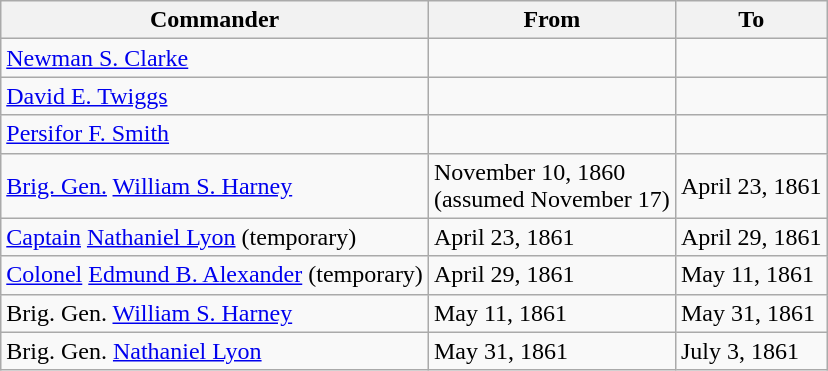<table class="wikitable">
<tr>
<th>Commander</th>
<th>From</th>
<th>To</th>
</tr>
<tr>
<td><a href='#'>Newman S. Clarke</a></td>
<td> </td>
<td> </td>
</tr>
<tr>
<td><a href='#'>David E. Twiggs</a></td>
<td> </td>
<td> </td>
</tr>
<tr>
<td><a href='#'>Persifor F. Smith</a></td>
<td> </td>
<td> </td>
</tr>
<tr>
<td><a href='#'>Brig. Gen.</a> <a href='#'>William S. Harney</a></td>
<td>November 10, 1860<br>(assumed November 17)</td>
<td>April 23, 1861</td>
</tr>
<tr>
<td><a href='#'>Captain</a> <a href='#'>Nathaniel Lyon</a> (temporary)</td>
<td>April 23, 1861</td>
<td>April 29, 1861</td>
</tr>
<tr>
<td><a href='#'>Colonel</a> <a href='#'>Edmund B. Alexander</a> (temporary)</td>
<td>April 29, 1861</td>
<td>May 11, 1861</td>
</tr>
<tr>
<td>Brig. Gen. <a href='#'>William S. Harney</a></td>
<td>May 11, 1861</td>
<td>May 31, 1861</td>
</tr>
<tr>
<td>Brig. Gen. <a href='#'>Nathaniel Lyon</a></td>
<td>May 31, 1861</td>
<td>July 3, 1861</td>
</tr>
</table>
